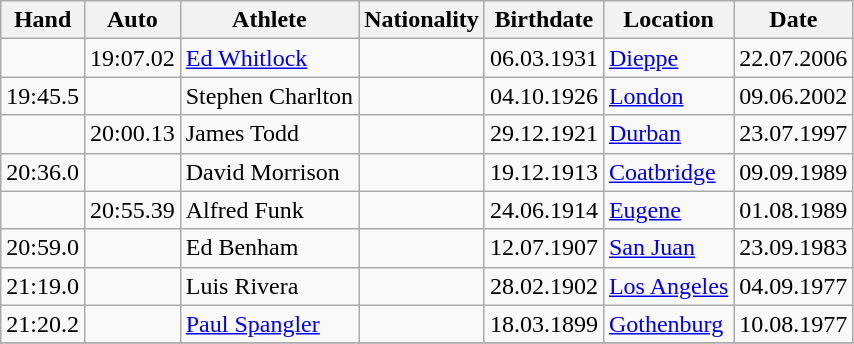<table class="wikitable">
<tr>
<th>Hand</th>
<th>Auto</th>
<th>Athlete</th>
<th>Nationality</th>
<th>Birthdate</th>
<th>Location</th>
<th>Date</th>
</tr>
<tr>
<td></td>
<td>19:07.02</td>
<td><a href='#'>Ed Whitlock</a></td>
<td></td>
<td>06.03.1931</td>
<td><a href='#'>Dieppe</a></td>
<td>22.07.2006</td>
</tr>
<tr>
<td>19:45.5</td>
<td></td>
<td>Stephen Charlton</td>
<td></td>
<td>04.10.1926</td>
<td><a href='#'>London</a></td>
<td>09.06.2002</td>
</tr>
<tr>
<td></td>
<td>20:00.13</td>
<td>James Todd</td>
<td></td>
<td>29.12.1921</td>
<td><a href='#'>Durban</a></td>
<td>23.07.1997</td>
</tr>
<tr>
<td>20:36.0</td>
<td></td>
<td>David Morrison</td>
<td></td>
<td>19.12.1913</td>
<td><a href='#'>Coatbridge</a></td>
<td>09.09.1989</td>
</tr>
<tr>
<td></td>
<td>20:55.39</td>
<td>Alfred Funk</td>
<td></td>
<td>24.06.1914</td>
<td><a href='#'>Eugene</a></td>
<td>01.08.1989</td>
</tr>
<tr>
<td>20:59.0</td>
<td></td>
<td>Ed Benham</td>
<td></td>
<td>12.07.1907</td>
<td><a href='#'>San Juan</a></td>
<td>23.09.1983</td>
</tr>
<tr>
<td>21:19.0</td>
<td></td>
<td>Luis Rivera</td>
<td></td>
<td>28.02.1902</td>
<td><a href='#'>Los Angeles</a></td>
<td>04.09.1977</td>
</tr>
<tr>
<td>21:20.2</td>
<td></td>
<td><a href='#'>Paul Spangler</a></td>
<td></td>
<td>18.03.1899</td>
<td><a href='#'>Gothenburg</a></td>
<td>10.08.1977</td>
</tr>
<tr>
</tr>
</table>
